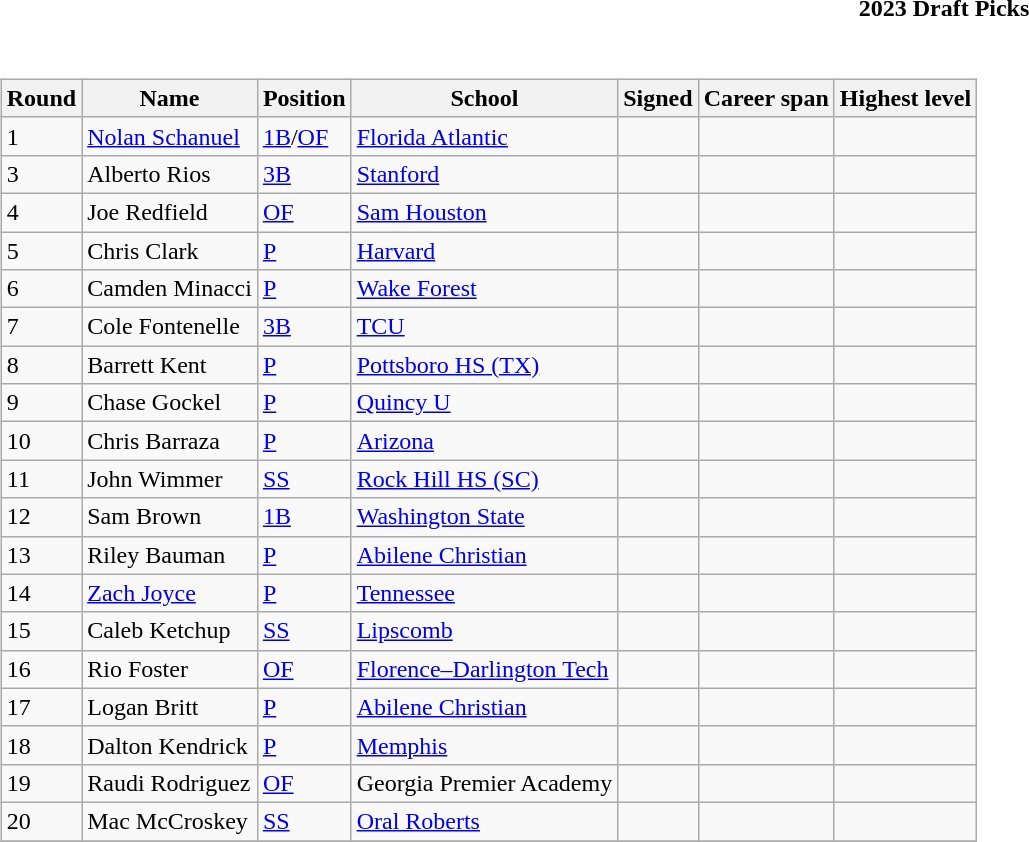<table class="toccolours collapsible collapsed" style="width:100%; background:inherit">
<tr>
<th>2023 Draft Picks</th>
</tr>
<tr>
<td><br><table class="wikitable">
<tr>
<th>Round</th>
<th>Name</th>
<th>Position</th>
<th>School</th>
<th>Signed</th>
<th>Career span</th>
<th>Highest level</th>
</tr>
<tr>
<td>1</td>
<td><a href='#'>Nolan Schanuel</a></td>
<td><a href='#'>1B</a>/<a href='#'>OF</a></td>
<td><a href='#'>Florida Atlantic</a></td>
<td></td>
<td></td>
<td></td>
</tr>
<tr>
<td>3</td>
<td>Alberto Rios</td>
<td><a href='#'>3B</a></td>
<td><a href='#'>Stanford</a></td>
<td></td>
<td></td>
<td></td>
</tr>
<tr>
<td>4</td>
<td>Joe Redfield</td>
<td><a href='#'>OF</a></td>
<td><a href='#'>Sam Houston</a></td>
<td></td>
<td></td>
<td></td>
</tr>
<tr>
<td>5</td>
<td>Chris Clark</td>
<td><a href='#'>P</a></td>
<td><a href='#'>Harvard</a></td>
<td></td>
<td></td>
<td></td>
</tr>
<tr>
<td>6</td>
<td>Camden Minacci</td>
<td><a href='#'>P</a></td>
<td><a href='#'>Wake Forest</a></td>
<td></td>
<td></td>
<td></td>
</tr>
<tr>
<td>7</td>
<td>Cole Fontenelle</td>
<td><a href='#'>3B</a></td>
<td><a href='#'>TCU</a></td>
<td></td>
<td></td>
<td></td>
</tr>
<tr>
<td>8</td>
<td>Barrett Kent</td>
<td><a href='#'>P</a></td>
<td><a href='#'>Pottsboro HS (TX)</a></td>
<td></td>
<td></td>
<td></td>
</tr>
<tr>
<td>9</td>
<td>Chase Gockel</td>
<td><a href='#'>P</a></td>
<td><a href='#'>Quincy U</a></td>
<td></td>
<td></td>
<td></td>
</tr>
<tr>
<td>10</td>
<td>Chris Barraza</td>
<td><a href='#'>P</a></td>
<td><a href='#'>Arizona</a></td>
<td></td>
<td></td>
<td></td>
</tr>
<tr>
<td>11</td>
<td>John Wimmer</td>
<td><a href='#'>SS</a></td>
<td><a href='#'>Rock Hill HS (SC)</a></td>
<td></td>
<td></td>
<td></td>
</tr>
<tr>
<td>12</td>
<td>Sam Brown</td>
<td><a href='#'>1B</a></td>
<td><a href='#'>Washington State</a></td>
<td></td>
<td></td>
<td></td>
</tr>
<tr>
<td>13</td>
<td>Riley Bauman</td>
<td><a href='#'>P</a></td>
<td><a href='#'>Abilene Christian</a></td>
<td></td>
<td></td>
<td></td>
</tr>
<tr>
<td>14</td>
<td><a href='#'>Zach Joyce</a></td>
<td><a href='#'>P</a></td>
<td><a href='#'>Tennessee</a></td>
<td></td>
<td></td>
<td></td>
</tr>
<tr>
<td>15</td>
<td>Caleb Ketchup</td>
<td><a href='#'>SS</a></td>
<td><a href='#'>Lipscomb</a></td>
<td></td>
<td></td>
<td></td>
</tr>
<tr>
<td>16</td>
<td>Rio Foster</td>
<td><a href='#'>OF</a></td>
<td><a href='#'>Florence–Darlington Tech</a></td>
<td></td>
<td></td>
<td></td>
</tr>
<tr>
<td>17</td>
<td>Logan Britt</td>
<td><a href='#'>P</a></td>
<td><a href='#'>Abilene Christian</a></td>
<td></td>
<td></td>
<td></td>
</tr>
<tr>
<td>18</td>
<td>Dalton Kendrick</td>
<td><a href='#'>P</a></td>
<td><a href='#'>Memphis</a></td>
<td></td>
<td></td>
<td></td>
</tr>
<tr>
<td>19</td>
<td>Raudi Rodriguez</td>
<td><a href='#'>OF</a></td>
<td>Georgia Premier Academy</td>
<td></td>
<td></td>
<td></td>
</tr>
<tr>
<td>20</td>
<td>Mac McCroskey</td>
<td><a href='#'>SS</a></td>
<td><a href='#'>Oral Roberts</a></td>
<td></td>
<td></td>
<td></td>
</tr>
<tr>
</tr>
</table>
</td>
</tr>
</table>
